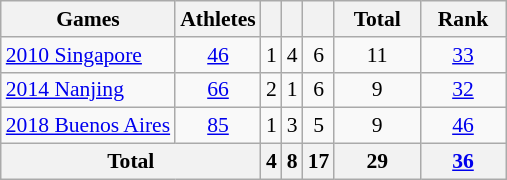<table class="wikitable" style="text-align:center; font-size:90%;">
<tr>
<th>Games</th>
<th>Athletes</th>
<th width:3.5em; font-weight:bold;"></th>
<th width:3.5em; font-weight:bold;"></th>
<th width:3.5em; font-weight:bold;"></th>
<th style="width:3.5em; font-weight:bold;">Total</th>
<th style="width:3.5em; font-weight:bold;">Rank</th>
</tr>
<tr>
<td align=left> <a href='#'>2010 Singapore</a></td>
<td><a href='#'>46</a></td>
<td>1</td>
<td>4</td>
<td>6</td>
<td>11</td>
<td><a href='#'>33</a></td>
</tr>
<tr>
<td align=left> <a href='#'>2014 Nanjing</a></td>
<td><a href='#'>66</a></td>
<td>2</td>
<td>1</td>
<td>6</td>
<td>9</td>
<td><a href='#'>32</a></td>
</tr>
<tr>
<td align=left> <a href='#'>2018 Buenos Aires</a></td>
<td><a href='#'>85</a></td>
<td>1</td>
<td>3</td>
<td>5</td>
<td>9</td>
<td><a href='#'>46</a></td>
</tr>
<tr>
<th colspan=2>Total</th>
<th>4</th>
<th>8</th>
<th>17</th>
<th>29</th>
<th><a href='#'>36</a></th>
</tr>
</table>
